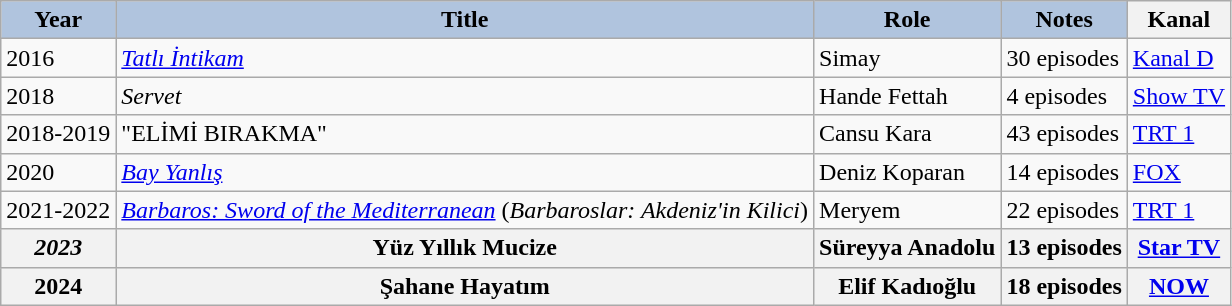<table class="wikitable">
<tr>
<th style="background: #B0C4DE;">Year</th>
<th style="background: #B0C4DE;">Title</th>
<th style="background: #B0C4DE;">Role</th>
<th style="background: #B0C4DE;">Notes</th>
<th>Kanal</th>
</tr>
<tr>
<td>2016</td>
<td><em><a href='#'>Tatlı İntikam</a></em></td>
<td>Simay</td>
<td>30 episodes</td>
<td><a href='#'>Kanal D</a></td>
</tr>
<tr>
<td>2018</td>
<td><em>Servet</em></td>
<td>Hande Fettah</td>
<td>4 episodes</td>
<td><a href='#'>Show TV</a></td>
</tr>
<tr>
<td>2018-2019</td>
<td>"ELİMİ BIRAKMA"</td>
<td>Cansu Kara</td>
<td>43 episodes</td>
<td><a href='#'>TRT 1</a></td>
</tr>
<tr>
<td>2020</td>
<td><em><a href='#'>Bay Yanlış</a></em></td>
<td>Deniz Koparan</td>
<td>14 episodes</td>
<td><a href='#'>FOX</a></td>
</tr>
<tr>
<td>2021-2022</td>
<td><em><a href='#'>Barbaros: Sword of the Mediterranean</a></em> (<em>Barbaroslar: Akdeniz'in Kilici</em>)</td>
<td>Meryem</td>
<td>22 episodes</td>
<td><a href='#'>TRT 1</a></td>
</tr>
<tr>
<th><em>2023</em></th>
<th>Yüz Yıllık Mucize</th>
<th>Süreyya Anadolu</th>
<th>13 episodes</th>
<th><a href='#'>Star TV</a></th>
</tr>
<tr>
<th>2024</th>
<th>Şahane Hayatım</th>
<th>Elif Kadıoğlu</th>
<th>18 episodes</th>
<th><a href='#'>NOW</a></th>
</tr>
</table>
